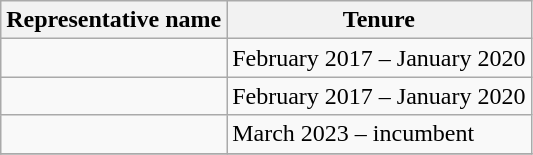<table class="wikitable plainrowheaders sortable">
<tr>
<th scope="col">Representative name</th>
<th scope="col">Tenure</th>
</tr>
<tr>
<td></td>
<td>February 2017 – January 2020</td>
</tr>
<tr>
<td></td>
<td>February 2017 – January 2020</td>
</tr>
<tr>
<td></td>
<td>March 2023 – incumbent</td>
</tr>
<tr>
</tr>
</table>
